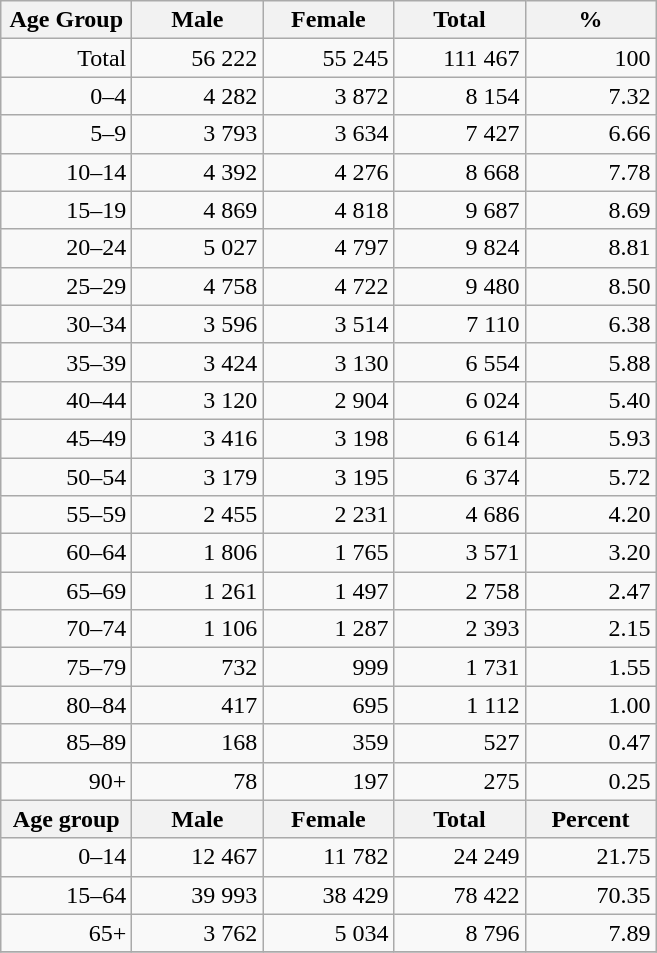<table class="wikitable">
<tr>
<th width="80pt">Age Group</th>
<th width="80pt">Male</th>
<th width="80pt">Female</th>
<th width="80pt">Total</th>
<th width="80pt">%</th>
</tr>
<tr>
<td align="right">Total</td>
<td align="right">56 222</td>
<td align="right">55 245</td>
<td align="right">111 467</td>
<td align="right">100</td>
</tr>
<tr>
<td align="right">0–4</td>
<td align="right">4 282</td>
<td align="right">3 872</td>
<td align="right">8 154</td>
<td align="right">7.32</td>
</tr>
<tr>
<td align="right">5–9</td>
<td align="right">3 793</td>
<td align="right">3 634</td>
<td align="right">7 427</td>
<td align="right">6.66</td>
</tr>
<tr>
<td align="right">10–14</td>
<td align="right">4 392</td>
<td align="right">4 276</td>
<td align="right">8 668</td>
<td align="right">7.78</td>
</tr>
<tr>
<td align="right">15–19</td>
<td align="right">4 869</td>
<td align="right">4 818</td>
<td align="right">9 687</td>
<td align="right">8.69</td>
</tr>
<tr>
<td align="right">20–24</td>
<td align="right">5 027</td>
<td align="right">4 797</td>
<td align="right">9 824</td>
<td align="right">8.81</td>
</tr>
<tr>
<td align="right">25–29</td>
<td align="right">4 758</td>
<td align="right">4 722</td>
<td align="right">9 480</td>
<td align="right">8.50</td>
</tr>
<tr>
<td align="right">30–34</td>
<td align="right">3 596</td>
<td align="right">3 514</td>
<td align="right">7 110</td>
<td align="right">6.38</td>
</tr>
<tr>
<td align="right">35–39</td>
<td align="right">3 424</td>
<td align="right">3 130</td>
<td align="right">6 554</td>
<td align="right">5.88</td>
</tr>
<tr>
<td align="right">40–44</td>
<td align="right">3 120</td>
<td align="right">2 904</td>
<td align="right">6 024</td>
<td align="right">5.40</td>
</tr>
<tr>
<td align="right">45–49</td>
<td align="right">3 416</td>
<td align="right">3 198</td>
<td align="right">6 614</td>
<td align="right">5.93</td>
</tr>
<tr>
<td align="right">50–54</td>
<td align="right">3 179</td>
<td align="right">3 195</td>
<td align="right">6 374</td>
<td align="right">5.72</td>
</tr>
<tr>
<td align="right">55–59</td>
<td align="right">2 455</td>
<td align="right">2 231</td>
<td align="right">4 686</td>
<td align="right">4.20</td>
</tr>
<tr>
<td align="right">60–64</td>
<td align="right">1 806</td>
<td align="right">1 765</td>
<td align="right">3 571</td>
<td align="right">3.20</td>
</tr>
<tr>
<td align="right">65–69</td>
<td align="right">1 261</td>
<td align="right">1 497</td>
<td align="right">2 758</td>
<td align="right">2.47</td>
</tr>
<tr>
<td align="right">70–74</td>
<td align="right">1 106</td>
<td align="right">1 287</td>
<td align="right">2 393</td>
<td align="right">2.15</td>
</tr>
<tr>
<td align="right">75–79</td>
<td align="right">732</td>
<td align="right">999</td>
<td align="right">1 731</td>
<td align="right">1.55</td>
</tr>
<tr>
<td align="right">80–84</td>
<td align="right">417</td>
<td align="right">695</td>
<td align="right">1 112</td>
<td align="right">1.00</td>
</tr>
<tr>
<td align="right">85–89</td>
<td align="right">168</td>
<td align="right">359</td>
<td align="right">527</td>
<td align="right">0.47</td>
</tr>
<tr>
<td align="right">90+</td>
<td align="right">78</td>
<td align="right">197</td>
<td align="right">275</td>
<td align="right">0.25</td>
</tr>
<tr>
<th width="50">Age group</th>
<th width="80pt">Male</th>
<th width="80">Female</th>
<th width="80">Total</th>
<th width="50">Percent</th>
</tr>
<tr>
<td align="right">0–14</td>
<td align="right">12 467</td>
<td align="right">11 782</td>
<td align="right">24 249</td>
<td align="right">21.75</td>
</tr>
<tr>
<td align="right">15–64</td>
<td align="right">39 993</td>
<td align="right">38 429</td>
<td align="right">78 422</td>
<td align="right">70.35</td>
</tr>
<tr>
<td align="right">65+</td>
<td align="right">3 762</td>
<td align="right">5 034</td>
<td align="right">8 796</td>
<td align="right">7.89</td>
</tr>
<tr>
</tr>
</table>
